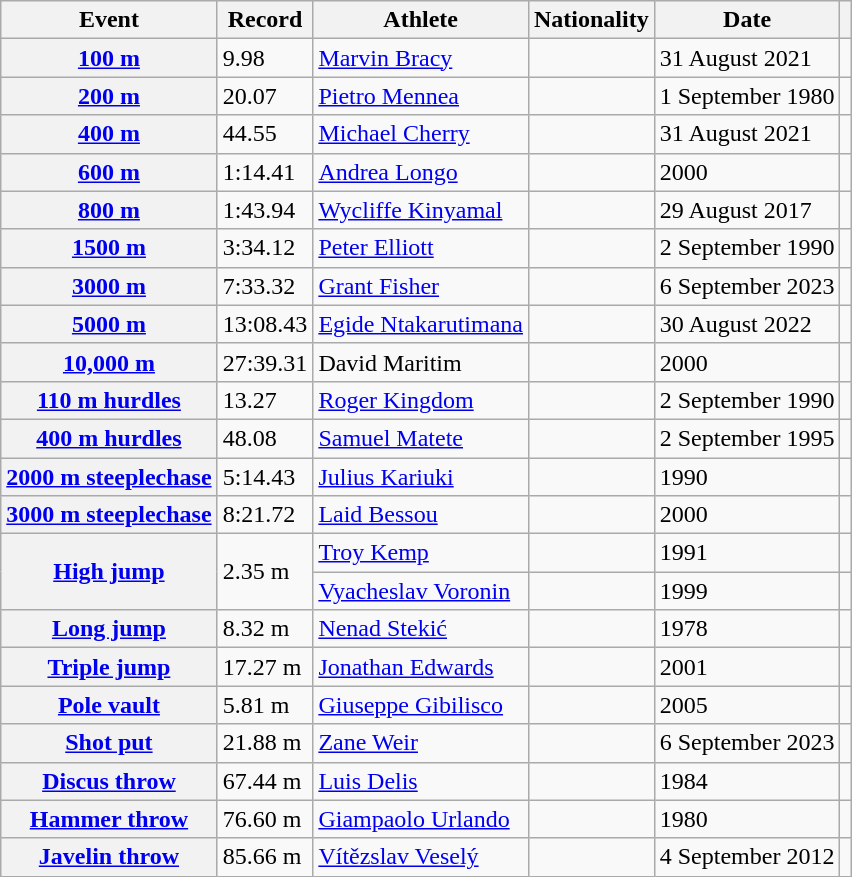<table class="wikitable plainrowheaders sticky-header">
<tr>
<th scope="col">Event</th>
<th scope="col">Record</th>
<th scope="col">Athlete</th>
<th scope="col">Nationality</th>
<th scope="col">Date</th>
<th scope="col"></th>
</tr>
<tr>
<th scope="row"><a href='#'>100 m</a></th>
<td>9.98 </td>
<td><a href='#'>Marvin Bracy</a></td>
<td></td>
<td>31 August 2021</td>
<td></td>
</tr>
<tr>
<th scope="row"><a href='#'>200 m</a></th>
<td>20.07</td>
<td><a href='#'>Pietro Mennea</a></td>
<td></td>
<td>1 September 1980</td>
<td></td>
</tr>
<tr>
<th scope="row"><a href='#'>400 m</a></th>
<td>44.55</td>
<td><a href='#'>Michael Cherry</a></td>
<td></td>
<td>31 August 2021</td>
<td></td>
</tr>
<tr>
<th scope="row"><a href='#'>600 m</a></th>
<td>1:14.41</td>
<td><a href='#'>Andrea Longo</a></td>
<td></td>
<td>2000</td>
<td></td>
</tr>
<tr>
<th scope="row"><a href='#'>800 m</a></th>
<td>1:43.94</td>
<td><a href='#'>Wycliffe Kinyamal</a></td>
<td></td>
<td>29 August 2017</td>
<td></td>
</tr>
<tr>
<th scope="row"><a href='#'>1500 m</a></th>
<td>3:34.12</td>
<td><a href='#'>Peter Elliott</a></td>
<td></td>
<td>2 September 1990</td>
<td></td>
</tr>
<tr>
<th scope="row"><a href='#'>3000 m</a></th>
<td>7:33.32</td>
<td><a href='#'>Grant Fisher</a></td>
<td></td>
<td>6 September 2023</td>
<td></td>
</tr>
<tr>
<th scope="row"><a href='#'>5000 m</a></th>
<td>13:08.43</td>
<td><a href='#'>Egide Ntakarutimana</a></td>
<td></td>
<td>30 August 2022</td>
<td></td>
</tr>
<tr>
<th scope="row"><a href='#'>10,000 m</a></th>
<td>27:39.31</td>
<td>David Maritim</td>
<td></td>
<td>2000</td>
<td></td>
</tr>
<tr>
<th scope="row"><a href='#'>110 m hurdles</a></th>
<td>13.27</td>
<td><a href='#'>Roger Kingdom</a></td>
<td></td>
<td>2 September 1990</td>
<td></td>
</tr>
<tr>
<th scope="row"><a href='#'>400 m hurdles</a></th>
<td>48.08</td>
<td><a href='#'>Samuel Matete</a></td>
<td></td>
<td>2 September 1995</td>
<td></td>
</tr>
<tr>
<th scope="row"><a href='#'>2000 m steeplechase</a></th>
<td>5:14.43</td>
<td><a href='#'>Julius Kariuki</a></td>
<td></td>
<td>1990</td>
<td></td>
</tr>
<tr>
<th scope="row"><a href='#'>3000 m steeplechase</a></th>
<td>8:21.72</td>
<td><a href='#'>Laid Bessou</a></td>
<td></td>
<td>2000</td>
<td></td>
</tr>
<tr>
<th scope="rowgroup" rowspan="2"><a href='#'>High jump</a></th>
<td rowspan="2">2.35 m</td>
<td><a href='#'>Troy Kemp</a></td>
<td></td>
<td>1991</td>
<td></td>
</tr>
<tr>
<td><a href='#'>Vyacheslav Voronin</a></td>
<td></td>
<td>1999</td>
<td></td>
</tr>
<tr>
<th scope="row"><a href='#'>Long jump</a></th>
<td>8.32 m</td>
<td><a href='#'>Nenad Stekić</a></td>
<td></td>
<td>1978</td>
<td></td>
</tr>
<tr>
<th scope="row"><a href='#'>Triple jump</a></th>
<td>17.27 m</td>
<td><a href='#'>Jonathan Edwards</a></td>
<td></td>
<td>2001</td>
<td></td>
</tr>
<tr>
<th scope="row"><a href='#'>Pole vault</a></th>
<td>5.81 m</td>
<td><a href='#'>Giuseppe Gibilisco</a></td>
<td></td>
<td>2005</td>
<td></td>
</tr>
<tr>
<th scope="row"><a href='#'>Shot put</a></th>
<td>21.88 m</td>
<td><a href='#'>Zane Weir</a></td>
<td></td>
<td>6 September 2023</td>
<td></td>
</tr>
<tr>
<th scope="row"><a href='#'>Discus throw</a></th>
<td>67.44 m</td>
<td><a href='#'>Luis Delis</a></td>
<td></td>
<td>1984</td>
<td></td>
</tr>
<tr>
<th scope="row"><a href='#'>Hammer throw</a></th>
<td>76.60 m</td>
<td><a href='#'>Giampaolo Urlando</a></td>
<td></td>
<td>1980</td>
<td></td>
</tr>
<tr>
<th scope="row"><a href='#'>Javelin throw</a></th>
<td>85.66 m</td>
<td><a href='#'>Vítězslav Veselý</a></td>
<td></td>
<td>4 September 2012</td>
<td></td>
</tr>
</table>
